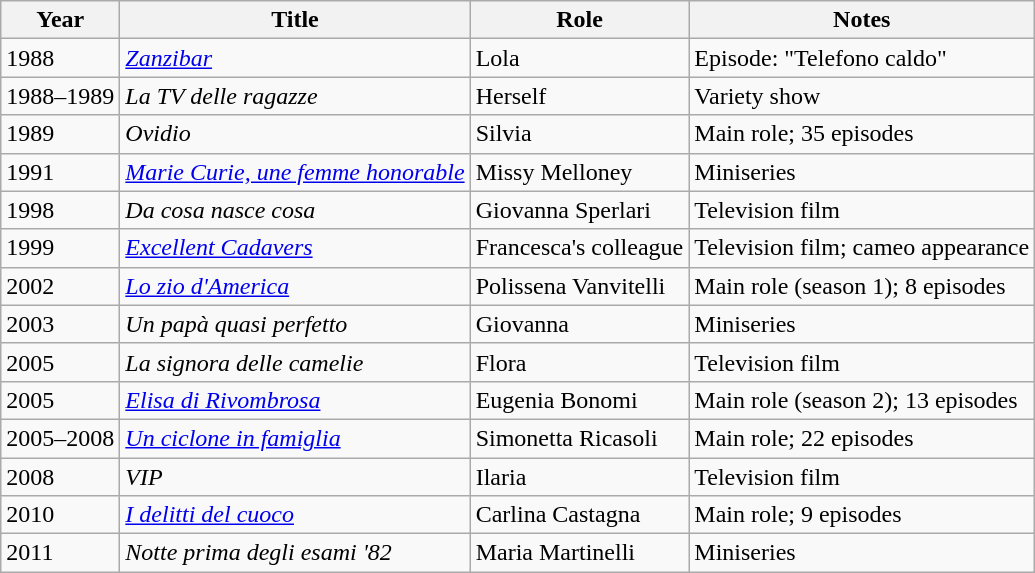<table class="wikitable">
<tr>
<th>Year</th>
<th>Title</th>
<th>Role</th>
<th>Notes</th>
</tr>
<tr>
<td>1988</td>
<td><em><a href='#'>Zanzibar</a></em></td>
<td>Lola</td>
<td>Episode: "Telefono caldo"</td>
</tr>
<tr>
<td>1988–1989</td>
<td><em>La TV delle ragazze</em></td>
<td>Herself</td>
<td>Variety show</td>
</tr>
<tr>
<td>1989</td>
<td><em>Ovidio</em></td>
<td>Silvia</td>
<td>Main role; 35 episodes</td>
</tr>
<tr>
<td>1991</td>
<td><em><a href='#'>Marie Curie, une femme honorable</a></em></td>
<td>Missy Melloney</td>
<td>Miniseries</td>
</tr>
<tr>
<td>1998</td>
<td><em>Da cosa nasce cosa</em></td>
<td>Giovanna Sperlari</td>
<td>Television film</td>
</tr>
<tr>
<td>1999</td>
<td><em><a href='#'>Excellent Cadavers</a></em></td>
<td>Francesca's colleague</td>
<td>Television film; cameo appearance</td>
</tr>
<tr>
<td>2002</td>
<td><em><a href='#'>Lo zio d'America</a></em></td>
<td>Polissena Vanvitelli</td>
<td>Main role (season 1); 8 episodes</td>
</tr>
<tr>
<td>2003</td>
<td><em>Un papà quasi perfetto</em></td>
<td>Giovanna</td>
<td>Miniseries</td>
</tr>
<tr>
<td>2005</td>
<td><em>La signora delle camelie</em></td>
<td>Flora</td>
<td>Television film</td>
</tr>
<tr>
<td>2005</td>
<td><em><a href='#'>Elisa di Rivombrosa</a></em></td>
<td>Eugenia Bonomi</td>
<td>Main role (season 2); 13 episodes</td>
</tr>
<tr>
<td>2005–2008</td>
<td><em><a href='#'>Un ciclone in famiglia</a></em></td>
<td>Simonetta Ricasoli</td>
<td>Main role; 22 episodes</td>
</tr>
<tr>
<td>2008</td>
<td><em>VIP</em></td>
<td>Ilaria</td>
<td>Television film</td>
</tr>
<tr>
<td>2010</td>
<td><em><a href='#'>I delitti del cuoco</a></em></td>
<td>Carlina Castagna</td>
<td>Main role; 9 episodes</td>
</tr>
<tr>
<td>2011</td>
<td><em>Notte prima degli esami '82</em></td>
<td>Maria Martinelli</td>
<td>Miniseries</td>
</tr>
</table>
